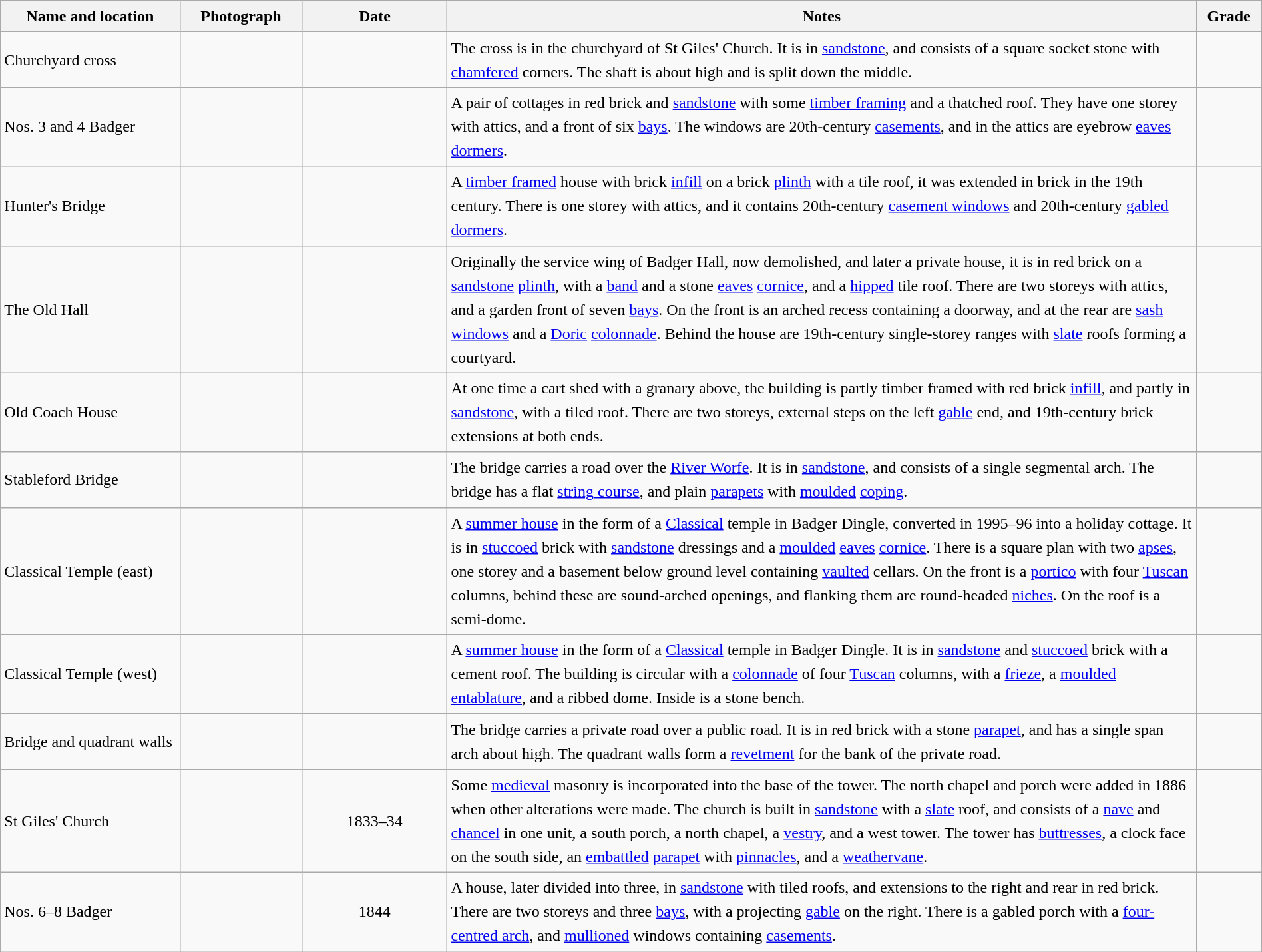<table class="wikitable sortable plainrowheaders" style="width:100%; border:0; text-align:left; line-height:150%;">
<tr>
<th scope="col"  style="width:150px">Name and location</th>
<th scope="col"  style="width:100px" class="unsortable">Photograph</th>
<th scope="col"  style="width:120px">Date</th>
<th scope="col"  style="width:650px" class="unsortable">Notes</th>
<th scope="col"  style="width:50px">Grade</th>
</tr>
<tr>
<td>Churchyard cross<br><small></small></td>
<td></td>
<td align="center"></td>
<td>The cross is in the churchyard of St Giles' Church.  It is in <a href='#'>sandstone</a>, and consists of a square socket stone with <a href='#'>chamfered</a> corners.  The shaft is about  high and is split down the middle.</td>
<td align="center" ></td>
</tr>
<tr>
<td>Nos. 3 and 4 Badger<br><small></small></td>
<td></td>
<td align="center"></td>
<td>A pair of cottages in red brick and <a href='#'>sandstone</a> with some <a href='#'>timber framing</a> and a thatched roof.  They have one storey with attics, and a front of six <a href='#'>bays</a>.  The windows are 20th-century <a href='#'>casements</a>, and in the attics are eyebrow <a href='#'>eaves</a> <a href='#'>dormers</a>.</td>
<td align="center" ></td>
</tr>
<tr>
<td>Hunter's Bridge<br><small></small></td>
<td></td>
<td align="center"></td>
<td>A <a href='#'>timber framed</a> house with brick <a href='#'>infill</a> on a brick <a href='#'>plinth</a> with a tile roof, it was extended in brick in the 19th century.  There is one storey with attics, and it contains 20th-century <a href='#'>casement windows</a> and 20th-century <a href='#'>gabled</a> <a href='#'>dormers</a>.</td>
<td align="center" ></td>
</tr>
<tr>
<td>The Old Hall<br><small></small></td>
<td></td>
<td align="center"></td>
<td>Originally the service wing of Badger Hall, now demolished, and later a private house, it is in red brick on a <a href='#'>sandstone</a> <a href='#'>plinth</a>, with a <a href='#'>band</a> and a stone <a href='#'>eaves</a> <a href='#'>cornice</a>, and a <a href='#'>hipped</a> tile roof.  There are two storeys with attics, and a garden front of seven <a href='#'>bays</a>.  On the front is an arched recess containing a doorway, and at the rear are <a href='#'>sash windows</a> and a <a href='#'>Doric</a> <a href='#'>colonnade</a>.  Behind the house are 19th-century single-storey ranges with <a href='#'>slate</a> roofs forming a courtyard.</td>
<td align="center" ></td>
</tr>
<tr>
<td>Old Coach House<br><small></small></td>
<td></td>
<td align="center"></td>
<td>At one time a cart shed with a granary above, the building is partly timber framed with red brick <a href='#'>infill</a>, and partly in <a href='#'>sandstone</a>, with a tiled roof.  There are two storeys, external steps on the left <a href='#'>gable</a> end, and 19th-century brick extensions at both ends.</td>
<td align="center" ></td>
</tr>
<tr>
<td>Stableford Bridge<br><small></small></td>
<td></td>
<td align="center"></td>
<td>The bridge carries a road over the <a href='#'>River Worfe</a>.  It is in <a href='#'>sandstone</a>, and consists of a single segmental arch.  The bridge has a flat <a href='#'>string course</a>, and plain <a href='#'>parapets</a> with <a href='#'>moulded</a> <a href='#'>coping</a>.</td>
<td align="center" ></td>
</tr>
<tr>
<td>Classical Temple (east)<br><small></small></td>
<td></td>
<td align="center"></td>
<td>A <a href='#'>summer house</a> in the form of a <a href='#'>Classical</a> temple in Badger Dingle, converted in 1995–96 into a holiday cottage.  It is in <a href='#'>stuccoed</a> brick with <a href='#'>sandstone</a> dressings and a <a href='#'>moulded</a> <a href='#'>eaves</a> <a href='#'>cornice</a>.  There is a square plan with two <a href='#'>apses</a>, one storey and a basement below ground level containing <a href='#'>vaulted</a> cellars.  On the front is a <a href='#'>portico</a> with four <a href='#'>Tuscan</a> columns, behind these are sound-arched openings, and flanking them are round-headed <a href='#'>niches</a>.  On the roof is a semi-dome.</td>
<td align="center" ></td>
</tr>
<tr>
<td>Classical Temple (west)<br><small></small></td>
<td></td>
<td align="center"></td>
<td>A <a href='#'>summer house</a> in the form of a <a href='#'>Classical</a> temple in Badger Dingle.  It is in <a href='#'>sandstone</a> and <a href='#'>stuccoed</a> brick with a cement roof.  The building is circular with a <a href='#'>colonnade</a> of four <a href='#'>Tuscan</a> columns, with a <a href='#'>frieze</a>, a <a href='#'>moulded</a> <a href='#'>entablature</a>, and a ribbed dome.  Inside is a stone bench.</td>
<td align="center" ></td>
</tr>
<tr>
<td>Bridge and quadrant walls<br><small></small></td>
<td></td>
<td align="center"></td>
<td>The bridge carries a private road over a public road.  It is in red brick with a stone <a href='#'>parapet</a>, and has a single span arch about  high.  The quadrant walls form a <a href='#'>revetment</a> for the bank of the private road.</td>
<td align="center" ></td>
</tr>
<tr>
<td>St Giles' Church<br><small></small></td>
<td></td>
<td align="center">1833–34</td>
<td>Some <a href='#'>medieval</a> masonry is incorporated into the base of the tower.  The north chapel and porch were added in 1886 when other alterations were made.  The church is built in <a href='#'>sandstone</a> with a <a href='#'>slate</a> roof, and consists of a <a href='#'>nave</a> and <a href='#'>chancel</a> in one unit, a south porch, a north chapel, a <a href='#'>vestry</a>, and a west tower.  The tower has <a href='#'>buttresses</a>, a clock face on the south side, an <a href='#'>embattled</a> <a href='#'>parapet</a> with <a href='#'>pinnacles</a>, and a <a href='#'>weathervane</a>.</td>
<td align="center" ></td>
</tr>
<tr>
<td>Nos. 6–8 Badger<br><small></small></td>
<td></td>
<td align="center">1844</td>
<td>A house, later divided into three, in <a href='#'>sandstone</a> with tiled roofs, and extensions to the right and rear in red brick.  There are two storeys and three <a href='#'>bays</a>, with a projecting <a href='#'>gable</a> on the right.  There is a gabled porch with a <a href='#'>four-centred arch</a>, and <a href='#'>mullioned</a> windows containing <a href='#'>casements</a>.</td>
<td align="center" ></td>
</tr>
<tr>
</tr>
</table>
